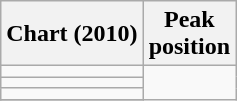<table class="wikitable sortable plainrowheaders">
<tr>
<th>Chart (2010)</th>
<th>Peak<br>position</th>
</tr>
<tr>
<td></td>
</tr>
<tr>
<td></td>
</tr>
<tr>
<td></td>
</tr>
<tr>
</tr>
</table>
